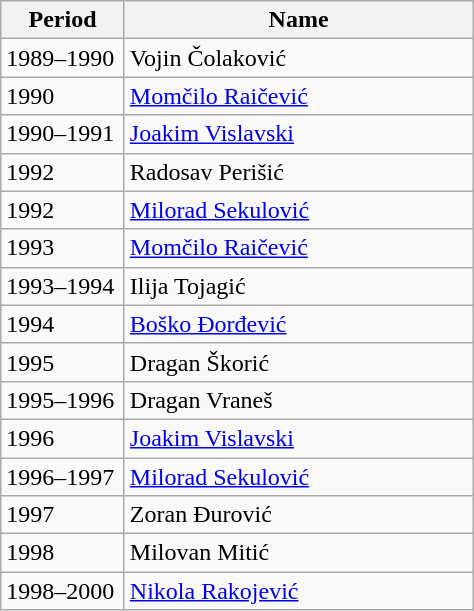<table class="wikitable">
<tr>
<th width="75">Period</th>
<th width="225">Name</th>
</tr>
<tr>
<td>1989–1990</td>
<td> Vojin Čolaković</td>
</tr>
<tr>
<td>1990</td>
<td> <a href='#'>Momčilo Raičević</a></td>
</tr>
<tr>
<td>1990–1991</td>
<td> <a href='#'>Joakim Vislavski</a></td>
</tr>
<tr>
<td>1992</td>
<td> Radosav Perišić</td>
</tr>
<tr>
<td>1992</td>
<td> <a href='#'>Milorad Sekulović</a></td>
</tr>
<tr>
<td>1993</td>
<td> <a href='#'>Momčilo Raičević</a></td>
</tr>
<tr>
<td>1993–1994</td>
<td> Ilija Tojagić</td>
</tr>
<tr>
<td>1994</td>
<td> <a href='#'>Boško Đorđević</a></td>
</tr>
<tr>
<td>1995</td>
<td> Dragan Škorić</td>
</tr>
<tr>
<td>1995–1996</td>
<td> Dragan Vraneš</td>
</tr>
<tr>
<td>1996</td>
<td> <a href='#'>Joakim Vislavski</a></td>
</tr>
<tr>
<td>1996–1997</td>
<td> <a href='#'>Milorad Sekulović</a></td>
</tr>
<tr>
<td>1997</td>
<td> Zoran Đurović</td>
</tr>
<tr>
<td>1998</td>
<td> Milovan Mitić</td>
</tr>
<tr>
<td>1998–2000</td>
<td> <a href='#'>Nikola Rakojević</a></td>
</tr>
</table>
